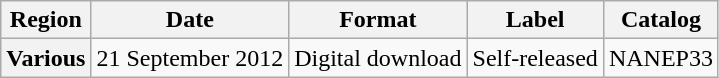<table class="wikitable plainrowheaders">
<tr>
<th scope="col">Region</th>
<th scope="col">Date</th>
<th scope="col">Format</th>
<th scope="col">Label</th>
<th scope="col">Catalog</th>
</tr>
<tr>
<th scope="row">Various</th>
<td>21 September 2012</td>
<td>Digital download</td>
<td>Self-released</td>
<td>NANEP33</td>
</tr>
</table>
